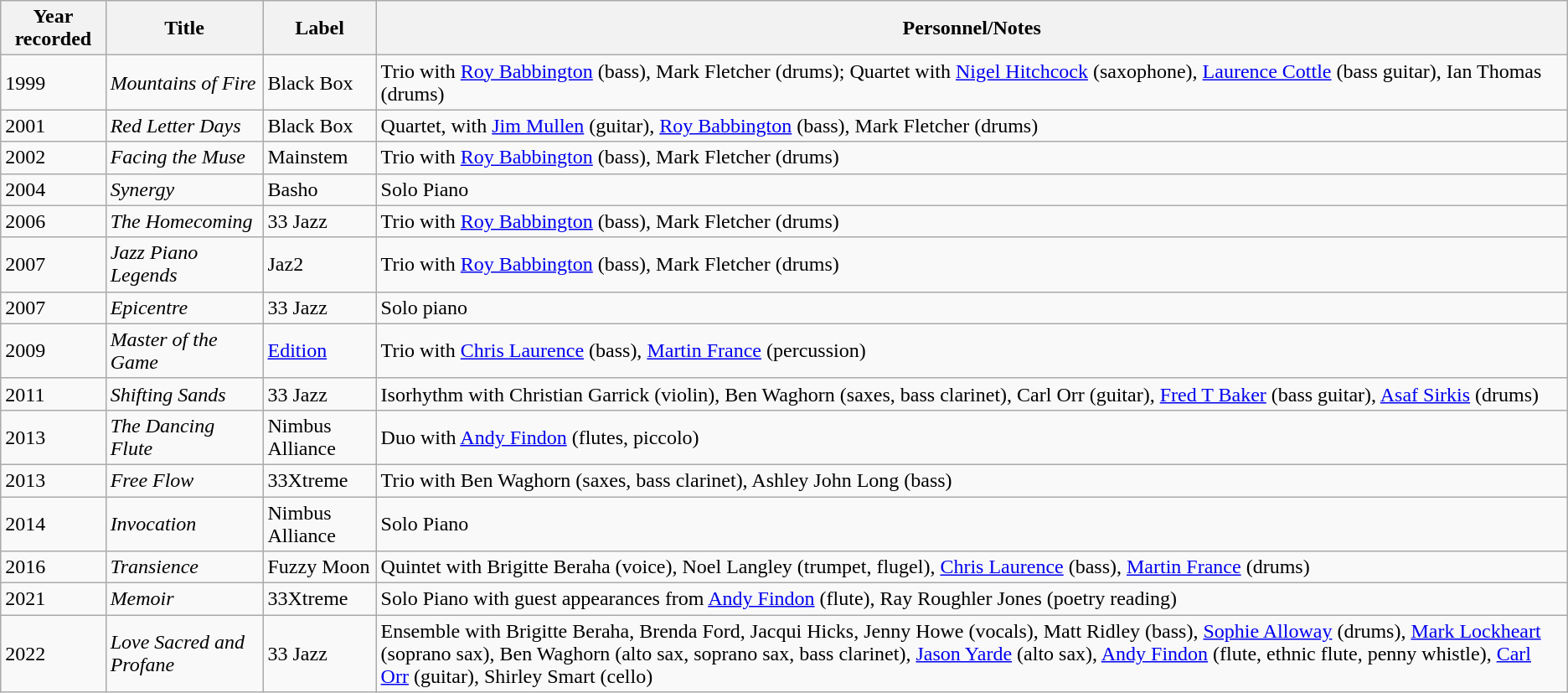<table class="wikitable sortable">
<tr>
<th>Year recorded</th>
<th>Title</th>
<th>Label</th>
<th>Personnel/Notes</th>
</tr>
<tr>
<td>1999</td>
<td><em>Mountains of Fire</em></td>
<td>Black Box</td>
<td>Trio with <a href='#'>Roy Babbington</a> (bass), Mark Fletcher (drums);  Quartet with <a href='#'>Nigel Hitchcock</a> (saxophone), <a href='#'>Laurence Cottle</a> (bass guitar), Ian Thomas (drums)</td>
</tr>
<tr>
<td>2001</td>
<td><em>Red Letter Days</em></td>
<td>Black Box</td>
<td>Quartet, with <a href='#'>Jim Mullen</a> (guitar), <a href='#'>Roy Babbington</a> (bass), Mark Fletcher (drums)</td>
</tr>
<tr>
<td>2002</td>
<td><em>Facing the Muse</em></td>
<td>Mainstem</td>
<td>Trio with <a href='#'>Roy Babbington</a> (bass), Mark Fletcher (drums)</td>
</tr>
<tr>
<td>2004</td>
<td><em>Synergy</em></td>
<td>Basho</td>
<td>Solo Piano</td>
</tr>
<tr>
<td>2006</td>
<td><em>The Homecoming</em></td>
<td>33 Jazz</td>
<td>Trio with <a href='#'>Roy Babbington</a> (bass), Mark Fletcher (drums)</td>
</tr>
<tr>
<td>2007</td>
<td><em>Jazz Piano Legends</em></td>
<td>Jaz2</td>
<td>Trio with <a href='#'>Roy Babbington</a> (bass), Mark Fletcher (drums)</td>
</tr>
<tr>
<td>2007</td>
<td><em>Epicentre</em></td>
<td>33 Jazz</td>
<td>Solo piano</td>
</tr>
<tr>
<td>2009</td>
<td><em>Master of the Game</em></td>
<td><a href='#'>Edition</a></td>
<td>Trio with <a href='#'>Chris Laurence</a> (bass), <a href='#'>Martin France</a> (percussion)</td>
</tr>
<tr>
<td>2011</td>
<td><em>Shifting Sands</em></td>
<td>33 Jazz</td>
<td>Isorhythm with Christian Garrick (violin), Ben Waghorn (saxes, bass clarinet), Carl Orr (guitar), <a href='#'>Fred T Baker</a> (bass guitar), <a href='#'>Asaf Sirkis</a> (drums)</td>
</tr>
<tr>
<td>2013</td>
<td><em>The Dancing Flute</em></td>
<td>Nimbus Alliance</td>
<td>Duo with <a href='#'>Andy Findon</a> (flutes, piccolo)</td>
</tr>
<tr>
<td>2013</td>
<td><em>Free Flow</em></td>
<td>33Xtreme</td>
<td>Trio with Ben Waghorn (saxes, bass clarinet), Ashley John Long (bass)</td>
</tr>
<tr>
<td>2014</td>
<td><em>Invocation</em></td>
<td>Nimbus Alliance</td>
<td>Solo Piano</td>
</tr>
<tr>
<td>2016</td>
<td><em>Transience</em></td>
<td>Fuzzy Moon</td>
<td>Quintet with Brigitte Beraha (voice), Noel Langley (trumpet, flugel), <a href='#'>Chris Laurence</a> (bass), <a href='#'>Martin France</a> (drums)</td>
</tr>
<tr>
<td>2021</td>
<td><em>Memoir</em></td>
<td>33Xtreme</td>
<td>Solo Piano with guest appearances from <a href='#'>Andy Findon</a> (flute), Ray Roughler Jones (poetry reading)</td>
</tr>
<tr>
<td>2022</td>
<td><em>Love Sacred and Profane</em></td>
<td>33 Jazz</td>
<td>Ensemble with Brigitte Beraha, Brenda Ford, Jacqui Hicks, Jenny Howe (vocals), Matt Ridley (bass), <a href='#'>Sophie Alloway</a> (drums), <a href='#'>Mark Lockheart</a> (soprano sax), Ben Waghorn (alto sax, soprano sax, bass clarinet), <a href='#'>Jason Yarde</a> (alto sax), <a href='#'>Andy Findon</a> (flute, ethnic flute, penny whistle), <a href='#'>Carl Orr</a> (guitar), Shirley Smart (cello)</td>
</tr>
</table>
